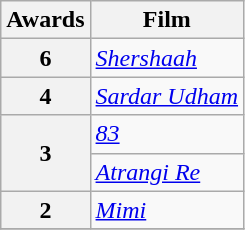<table class="wikitable" style="display:inline-table;">
<tr>
<th>Awards</th>
<th>Film</th>
</tr>
<tr>
<th>6</th>
<td><em><a href='#'>Shershaah</a></em></td>
</tr>
<tr>
<th>4</th>
<td><em><a href='#'>Sardar Udham</a></em></td>
</tr>
<tr>
<th rowspan="2">3</th>
<td><em><a href='#'>83</a></em></td>
</tr>
<tr>
<td><em><a href='#'>Atrangi Re</a></em></td>
</tr>
<tr>
<th>2</th>
<td><em><a href='#'>Mimi</a></em></td>
</tr>
<tr>
</tr>
</table>
